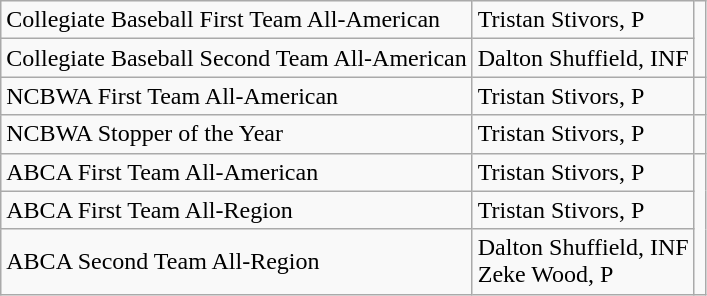<table class="wikitable">
<tr>
<td>Collegiate Baseball First Team All-American</td>
<td>Tristan Stivors, P</td>
<td rowspan=2></td>
</tr>
<tr>
<td>Collegiate Baseball Second Team All-American</td>
<td>Dalton Shuffield, INF</td>
</tr>
<tr>
<td>NCBWA First Team All-American</td>
<td>Tristan Stivors, P</td>
<td></td>
</tr>
<tr>
<td>NCBWA Stopper of the Year</td>
<td>Tristan Stivors, P</td>
<td></td>
</tr>
<tr>
<td>ABCA First Team All-American</td>
<td>Tristan Stivors, P</td>
<td rowspan=3></td>
</tr>
<tr>
<td>ABCA First Team All-Region</td>
<td>Tristan Stivors, P</td>
</tr>
<tr>
<td>ABCA Second Team All-Region</td>
<td>Dalton Shuffield, INF<br>Zeke Wood, P</td>
</tr>
</table>
